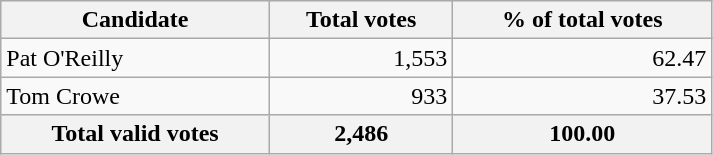<table style="width:475px;" class="wikitable">
<tr bgcolor="#EEEEEE">
<th align="left">Candidate</th>
<th align="right">Total votes</th>
<th align="right">% of total votes</th>
</tr>
<tr>
<td align="left">Pat O'Reilly</td>
<td align="right">1,553</td>
<td align="right">62.47</td>
</tr>
<tr>
<td align="left">Tom Crowe</td>
<td align="right">933</td>
<td align="right">37.53</td>
</tr>
<tr bgcolor="#EEEEEE">
<th align="left">Total valid votes</th>
<th align="right"><strong>2,486</strong></th>
<th align="right"><strong>100.00</strong></th>
</tr>
</table>
